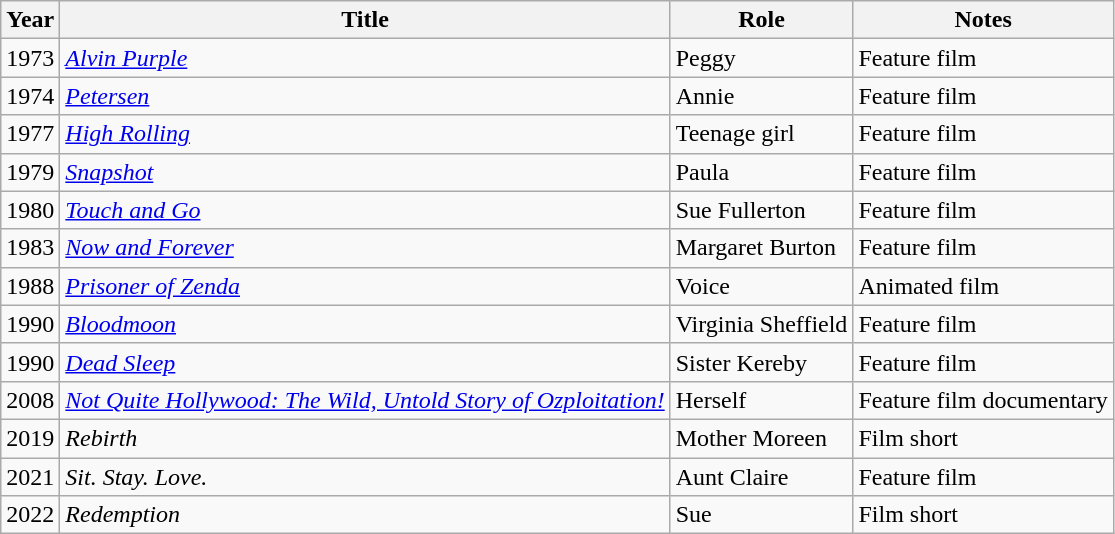<table class="wikitable sortable">
<tr>
<th>Year</th>
<th>Title</th>
<th>Role</th>
<th>Notes</th>
</tr>
<tr>
<td>1973</td>
<td><em><a href='#'>Alvin Purple</a></em></td>
<td>Peggy</td>
<td>Feature film</td>
</tr>
<tr>
<td>1974</td>
<td><em><a href='#'>Petersen</a></em></td>
<td>Annie</td>
<td>Feature film</td>
</tr>
<tr>
<td>1977</td>
<td><em><a href='#'>High Rolling</a></em></td>
<td>Teenage girl</td>
<td>Feature film</td>
</tr>
<tr>
<td>1979</td>
<td><em><a href='#'>Snapshot</a></em></td>
<td>Paula</td>
<td>Feature film</td>
</tr>
<tr>
<td>1980</td>
<td><em><a href='#'>Touch and Go</a></em></td>
<td>Sue Fullerton</td>
<td>Feature film</td>
</tr>
<tr>
<td>1983</td>
<td><em><a href='#'>Now and Forever</a></em></td>
<td>Margaret Burton</td>
<td>Feature film</td>
</tr>
<tr>
<td>1988</td>
<td><em><a href='#'>Prisoner of Zenda</a></em></td>
<td>Voice</td>
<td>Animated film</td>
</tr>
<tr>
<td>1990</td>
<td><em><a href='#'>Bloodmoon</a></em></td>
<td>Virginia Sheffield</td>
<td>Feature film</td>
</tr>
<tr>
<td>1990</td>
<td><em><a href='#'>Dead Sleep</a></em></td>
<td>Sister Kereby</td>
<td>Feature film</td>
</tr>
<tr>
<td>2008</td>
<td><em><a href='#'>Not Quite Hollywood: The Wild, Untold Story of Ozploitation!</a></em></td>
<td>Herself</td>
<td>Feature film documentary</td>
</tr>
<tr>
<td>2019</td>
<td><em>Rebirth</em></td>
<td>Mother Moreen</td>
<td>Film short</td>
</tr>
<tr>
<td>2021</td>
<td><em>Sit. Stay. Love.</em></td>
<td>Aunt Claire</td>
<td>Feature film</td>
</tr>
<tr>
<td>2022</td>
<td><em>Redemption</em></td>
<td>Sue</td>
<td>Film short</td>
</tr>
</table>
